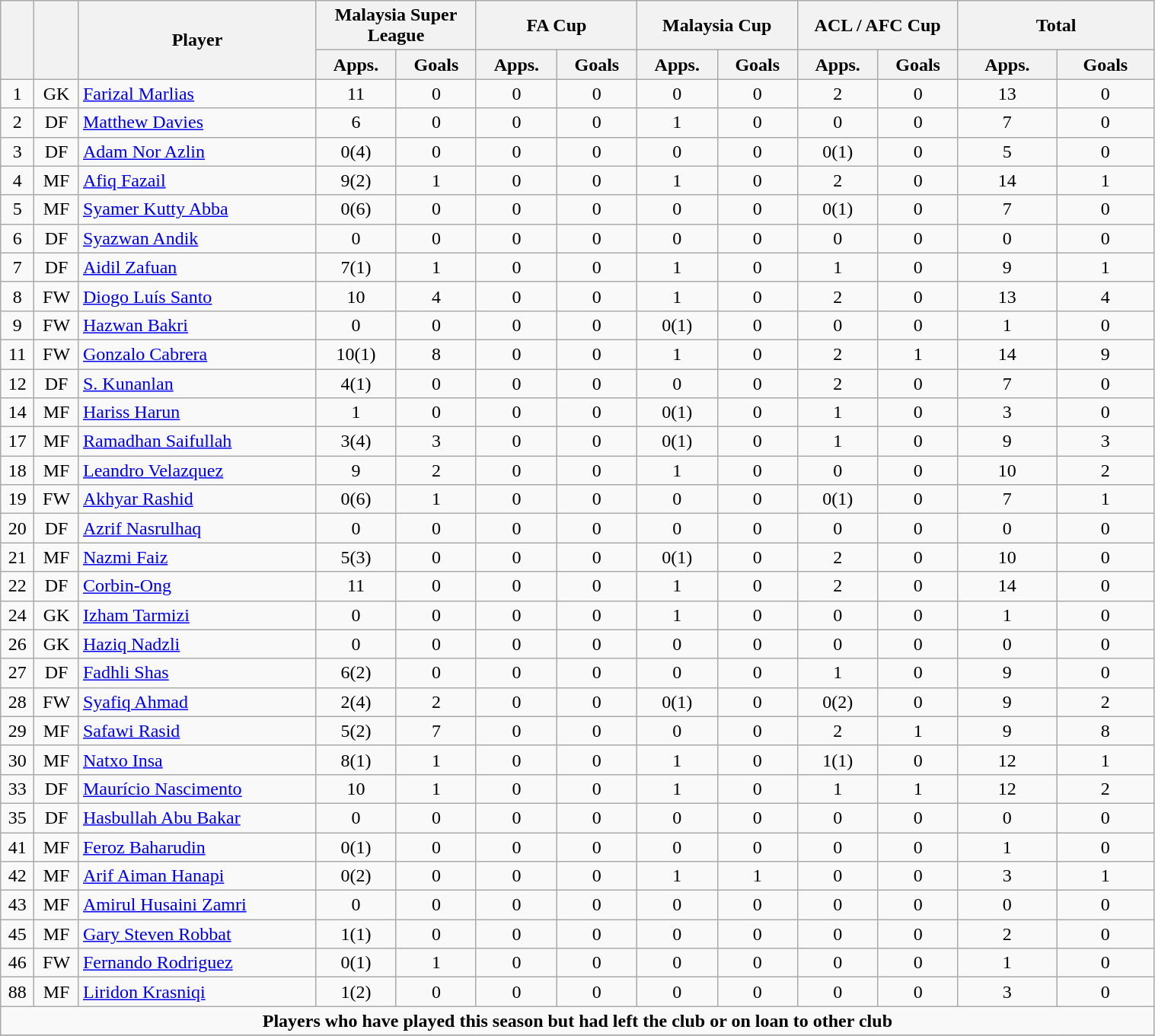<table class="wikitable" style="text-align:center; font-size:100%; width:80%;">
<tr>
<th rowspan=2></th>
<th rowspan=2></th>
<th rowspan=2 width="200">Player</th>
<th colspan=2 width="105">Malaysia Super League</th>
<th colspan=2 width="105">FA Cup</th>
<th colspan=2 width="105">Malaysia Cup</th>
<th colspan=2 width="105">ACL / AFC Cup</th>
<th colspan=2 width="130">Total</th>
</tr>
<tr>
<th>Apps.</th>
<th>Goals</th>
<th>Apps.</th>
<th>Goals</th>
<th>Apps.</th>
<th>Goals</th>
<th>Apps.</th>
<th>Goals</th>
<th>Apps.</th>
<th>Goals</th>
</tr>
<tr>
<td>1</td>
<td>GK</td>
<td align="left"> <a href='#'>Farizal Marlias</a></td>
<td>11</td>
<td>0</td>
<td>0</td>
<td>0</td>
<td>0</td>
<td>0</td>
<td>2</td>
<td>0</td>
<td>13</td>
<td>0</td>
</tr>
<tr>
<td>2</td>
<td>DF</td>
<td align="left"> <a href='#'>Matthew Davies</a></td>
<td>6</td>
<td>0</td>
<td>0</td>
<td>0</td>
<td>1</td>
<td>0</td>
<td>0</td>
<td>0</td>
<td>7</td>
<td>0</td>
</tr>
<tr>
<td>3</td>
<td>DF</td>
<td align="left"> <a href='#'>Adam Nor Azlin</a></td>
<td>0(4)</td>
<td>0</td>
<td>0</td>
<td>0</td>
<td>0</td>
<td>0</td>
<td>0(1)</td>
<td>0</td>
<td>5</td>
<td>0</td>
</tr>
<tr>
<td>4</td>
<td>MF</td>
<td align="left"> <a href='#'>Afiq Fazail</a></td>
<td>9(2)</td>
<td>1</td>
<td>0</td>
<td>0</td>
<td>1</td>
<td>0</td>
<td>2</td>
<td>0</td>
<td>14</td>
<td>1</td>
</tr>
<tr>
<td>5</td>
<td>MF</td>
<td align="left"> <a href='#'>Syamer Kutty Abba</a></td>
<td>0(6)</td>
<td>0</td>
<td>0</td>
<td>0</td>
<td>0</td>
<td>0</td>
<td>0(1)</td>
<td>0</td>
<td>7</td>
<td>0</td>
</tr>
<tr>
<td>6</td>
<td>DF</td>
<td align="left"> <a href='#'>Syazwan Andik</a></td>
<td>0</td>
<td>0</td>
<td>0</td>
<td>0</td>
<td>0</td>
<td>0</td>
<td>0</td>
<td>0</td>
<td>0</td>
<td>0</td>
</tr>
<tr>
<td>7</td>
<td>DF</td>
<td align="left"> <a href='#'>Aidil Zafuan</a></td>
<td>7(1)</td>
<td>1</td>
<td>0</td>
<td>0</td>
<td>1</td>
<td>0</td>
<td>1</td>
<td>0</td>
<td>9</td>
<td>1</td>
</tr>
<tr>
<td>8</td>
<td>FW</td>
<td align="left"> <a href='#'>Diogo Luís Santo</a></td>
<td>10</td>
<td>4</td>
<td>0</td>
<td>0</td>
<td>1</td>
<td>0</td>
<td>2</td>
<td>0</td>
<td>13</td>
<td>4</td>
</tr>
<tr>
<td>9</td>
<td>FW</td>
<td align="left"> <a href='#'>Hazwan Bakri</a></td>
<td>0</td>
<td>0</td>
<td>0</td>
<td>0</td>
<td>0(1)</td>
<td>0</td>
<td>0</td>
<td>0</td>
<td>1</td>
<td>0</td>
</tr>
<tr>
<td>11</td>
<td>FW</td>
<td align="left"> <a href='#'>Gonzalo Cabrera</a></td>
<td>10(1)</td>
<td>8</td>
<td>0</td>
<td>0</td>
<td>1</td>
<td>0</td>
<td>2</td>
<td>1</td>
<td>14</td>
<td>9</td>
</tr>
<tr>
<td>12</td>
<td>DF</td>
<td align="left"> <a href='#'>S. Kunanlan</a></td>
<td>4(1)</td>
<td>0</td>
<td>0</td>
<td>0</td>
<td>0</td>
<td>0</td>
<td>2</td>
<td>0</td>
<td>7</td>
<td>0</td>
</tr>
<tr>
<td>14</td>
<td>MF</td>
<td align="left"> <a href='#'>Hariss Harun</a></td>
<td>1</td>
<td>0</td>
<td>0</td>
<td>0</td>
<td>0(1)</td>
<td>0</td>
<td>1</td>
<td>0</td>
<td>3</td>
<td>0</td>
</tr>
<tr>
<td>17</td>
<td>MF</td>
<td align="left"> <a href='#'>Ramadhan Saifullah</a></td>
<td>3(4)</td>
<td>3</td>
<td>0</td>
<td>0</td>
<td>0(1)</td>
<td>0</td>
<td>1</td>
<td>0</td>
<td>9</td>
<td>3</td>
</tr>
<tr>
<td>18</td>
<td>MF</td>
<td align="left"> <a href='#'>Leandro Velazquez</a></td>
<td>9</td>
<td>2</td>
<td>0</td>
<td>0</td>
<td>1</td>
<td>0</td>
<td>0</td>
<td>0</td>
<td>10</td>
<td>2</td>
</tr>
<tr>
<td>19</td>
<td>FW</td>
<td align="left"> <a href='#'>Akhyar Rashid</a></td>
<td>0(6)</td>
<td>1</td>
<td>0</td>
<td>0</td>
<td>0</td>
<td>0</td>
<td>0(1)</td>
<td>0</td>
<td>7</td>
<td>1</td>
</tr>
<tr>
<td>20</td>
<td>DF</td>
<td align="left"> <a href='#'>Azrif Nasrulhaq</a></td>
<td>0</td>
<td>0</td>
<td>0</td>
<td>0</td>
<td>0</td>
<td>0</td>
<td>0</td>
<td>0</td>
<td>0</td>
<td>0</td>
</tr>
<tr>
<td>21</td>
<td>MF</td>
<td align="left"> <a href='#'>Nazmi Faiz</a></td>
<td>5(3)</td>
<td>0</td>
<td>0</td>
<td>0</td>
<td>0(1)</td>
<td>0</td>
<td>2</td>
<td>0</td>
<td>10</td>
<td>0</td>
</tr>
<tr>
<td>22</td>
<td>DF</td>
<td align="left"> <a href='#'>Corbin-Ong</a></td>
<td>11</td>
<td>0</td>
<td>0</td>
<td>0</td>
<td>1</td>
<td>0</td>
<td>2</td>
<td>0</td>
<td>14</td>
<td>0</td>
</tr>
<tr>
<td>24</td>
<td>GK</td>
<td align="left"> <a href='#'>Izham Tarmizi</a></td>
<td>0</td>
<td>0</td>
<td>0</td>
<td>0</td>
<td>1</td>
<td>0</td>
<td>0</td>
<td>0</td>
<td>1</td>
<td>0</td>
</tr>
<tr>
<td>26</td>
<td>GK</td>
<td align="left"> <a href='#'>Haziq Nadzli</a></td>
<td>0</td>
<td>0</td>
<td>0</td>
<td>0</td>
<td>0</td>
<td>0</td>
<td>0</td>
<td>0</td>
<td>0</td>
<td>0</td>
</tr>
<tr>
<td>27</td>
<td>DF</td>
<td align="left"> <a href='#'>Fadhli Shas</a></td>
<td>6(2)</td>
<td>0</td>
<td>0</td>
<td>0</td>
<td>0</td>
<td>0</td>
<td>1</td>
<td>0</td>
<td>9</td>
<td>0</td>
</tr>
<tr>
<td>28</td>
<td>FW</td>
<td align="left"> <a href='#'>Syafiq Ahmad</a></td>
<td>2(4)</td>
<td>2</td>
<td>0</td>
<td>0</td>
<td>0(1)</td>
<td>0</td>
<td>0(2)</td>
<td>0</td>
<td>9</td>
<td>2</td>
</tr>
<tr>
<td>29</td>
<td>MF</td>
<td align="left"> <a href='#'>Safawi Rasid</a></td>
<td>5(2)</td>
<td>7</td>
<td>0</td>
<td>0</td>
<td>0</td>
<td>0</td>
<td>2</td>
<td>1</td>
<td>9</td>
<td>8</td>
</tr>
<tr>
<td>30</td>
<td>MF</td>
<td align="left"> <a href='#'>Natxo Insa</a></td>
<td>8(1)</td>
<td>1</td>
<td>0</td>
<td>0</td>
<td>1</td>
<td>0</td>
<td>1(1)</td>
<td>0</td>
<td>12</td>
<td>1</td>
</tr>
<tr>
<td>33</td>
<td>DF</td>
<td align="left"> <a href='#'>Maurício Nascimento</a></td>
<td>10</td>
<td>1</td>
<td>0</td>
<td>0</td>
<td>1</td>
<td>0</td>
<td>1</td>
<td>1</td>
<td>12</td>
<td>2</td>
</tr>
<tr>
<td>35</td>
<td>DF</td>
<td align="left"> <a href='#'>Hasbullah Abu Bakar</a></td>
<td>0</td>
<td>0</td>
<td>0</td>
<td>0</td>
<td>0</td>
<td>0</td>
<td>0</td>
<td>0</td>
<td>0</td>
<td>0</td>
</tr>
<tr>
<td>41</td>
<td>MF</td>
<td align="left"> <a href='#'>Feroz Baharudin</a></td>
<td>0(1)</td>
<td>0</td>
<td>0</td>
<td>0</td>
<td>0</td>
<td>0</td>
<td>0</td>
<td>0</td>
<td>1</td>
<td>0</td>
</tr>
<tr>
<td>42</td>
<td>MF</td>
<td align="left"> <a href='#'>Arif Aiman Hanapi</a></td>
<td>0(2)</td>
<td>0</td>
<td>0</td>
<td>0</td>
<td>1</td>
<td>1</td>
<td>0</td>
<td>0</td>
<td>3</td>
<td>1</td>
</tr>
<tr>
<td>43</td>
<td>MF</td>
<td align="left"> <a href='#'>Amirul Husaini Zamri</a></td>
<td>0</td>
<td>0</td>
<td>0</td>
<td>0</td>
<td>0</td>
<td>0</td>
<td>0</td>
<td>0</td>
<td>0</td>
<td>0</td>
</tr>
<tr>
<td>45</td>
<td>MF</td>
<td align="left"> <a href='#'>Gary Steven Robbat</a></td>
<td>1(1)</td>
<td>0</td>
<td>0</td>
<td>0</td>
<td>0</td>
<td>0</td>
<td>0</td>
<td>0</td>
<td>2</td>
<td>0</td>
</tr>
<tr>
<td>46</td>
<td>FW</td>
<td align="left"> <a href='#'>Fernando Rodriguez</a></td>
<td>0(1)</td>
<td>1</td>
<td>0</td>
<td>0</td>
<td>0</td>
<td>0</td>
<td>0</td>
<td>0</td>
<td>1</td>
<td>0</td>
</tr>
<tr>
<td>88</td>
<td>MF</td>
<td align="left"> <a href='#'>Liridon Krasniqi</a></td>
<td>1(2)</td>
<td>0</td>
<td>0</td>
<td>0</td>
<td>0</td>
<td>0</td>
<td>0</td>
<td>0</td>
<td>3</td>
<td>0</td>
</tr>
<tr>
<td colspan="17"><strong>Players who have played this season but had left the club or on loan to other club</strong></td>
</tr>
<tr>
</tr>
</table>
